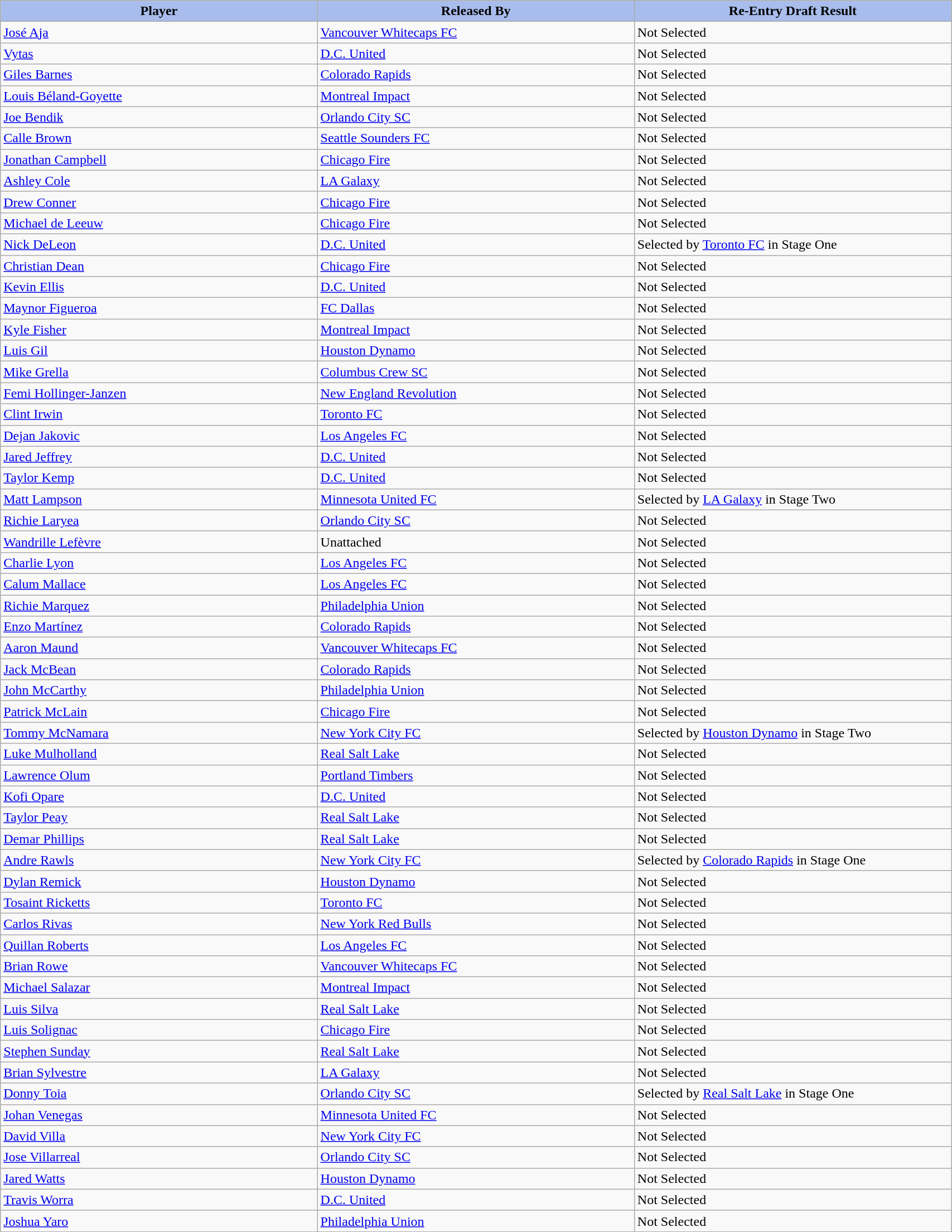<table class="wikitable sortable" style="width:90%">
<tr>
<th style="background:#A8BDEC;" width=30%>Player</th>
<th width=30% style="background:#A8BDEC;">Released By</th>
<th width=30% style="background:#A8BDEC;">Re-Entry Draft Result</th>
</tr>
<tr>
<td><a href='#'>José Aja</a></td>
<td><a href='#'>Vancouver Whitecaps FC</a></td>
<td>Not Selected</td>
</tr>
<tr>
<td><a href='#'>Vytas</a></td>
<td><a href='#'>D.C. United</a></td>
<td>Not Selected</td>
</tr>
<tr>
<td><a href='#'>Giles Barnes</a></td>
<td><a href='#'>Colorado Rapids</a></td>
<td>Not Selected</td>
</tr>
<tr>
<td><a href='#'>Louis Béland-Goyette</a></td>
<td><a href='#'>Montreal Impact</a></td>
<td>Not Selected</td>
</tr>
<tr>
<td><a href='#'>Joe Bendik</a></td>
<td><a href='#'>Orlando City SC</a></td>
<td>Not Selected</td>
</tr>
<tr>
<td><a href='#'>Calle Brown</a></td>
<td><a href='#'>Seattle Sounders FC</a></td>
<td>Not Selected</td>
</tr>
<tr>
<td><a href='#'>Jonathan Campbell</a></td>
<td><a href='#'>Chicago Fire</a></td>
<td>Not Selected</td>
</tr>
<tr>
<td><a href='#'>Ashley Cole</a></td>
<td><a href='#'>LA Galaxy</a></td>
<td>Not Selected</td>
</tr>
<tr>
<td><a href='#'>Drew Conner</a></td>
<td><a href='#'>Chicago Fire</a></td>
<td>Not Selected</td>
</tr>
<tr>
<td><a href='#'>Michael de Leeuw</a></td>
<td><a href='#'>Chicago Fire</a></td>
<td>Not Selected</td>
</tr>
<tr>
<td><a href='#'>Nick DeLeon</a></td>
<td><a href='#'>D.C. United</a></td>
<td>Selected by <a href='#'>Toronto FC</a> in Stage One</td>
</tr>
<tr>
<td><a href='#'>Christian Dean</a></td>
<td><a href='#'>Chicago Fire</a></td>
<td>Not Selected</td>
</tr>
<tr>
<td><a href='#'>Kevin Ellis</a></td>
<td><a href='#'>D.C. United</a></td>
<td>Not Selected</td>
</tr>
<tr>
<td><a href='#'>Maynor Figueroa</a></td>
<td><a href='#'>FC Dallas</a></td>
<td>Not Selected</td>
</tr>
<tr>
<td><a href='#'>Kyle Fisher</a></td>
<td><a href='#'>Montreal Impact</a></td>
<td>Not Selected</td>
</tr>
<tr>
<td><a href='#'>Luis Gil</a></td>
<td><a href='#'>Houston Dynamo</a></td>
<td>Not Selected</td>
</tr>
<tr>
<td><a href='#'>Mike Grella</a></td>
<td><a href='#'>Columbus Crew SC</a></td>
<td>Not Selected</td>
</tr>
<tr>
<td><a href='#'>Femi Hollinger-Janzen</a></td>
<td><a href='#'>New England Revolution</a></td>
<td>Not Selected</td>
</tr>
<tr>
<td><a href='#'>Clint Irwin</a></td>
<td><a href='#'>Toronto FC</a></td>
<td>Not Selected</td>
</tr>
<tr>
<td><a href='#'>Dejan Jakovic</a></td>
<td><a href='#'>Los Angeles FC</a></td>
<td>Not Selected</td>
</tr>
<tr>
<td><a href='#'>Jared Jeffrey</a></td>
<td><a href='#'>D.C. United</a></td>
<td>Not Selected</td>
</tr>
<tr>
<td><a href='#'>Taylor Kemp</a></td>
<td><a href='#'>D.C. United</a></td>
<td>Not Selected</td>
</tr>
<tr>
<td><a href='#'>Matt Lampson</a></td>
<td><a href='#'>Minnesota United FC</a></td>
<td>Selected by <a href='#'>LA Galaxy</a> in Stage Two</td>
</tr>
<tr>
<td><a href='#'>Richie Laryea</a></td>
<td><a href='#'>Orlando City SC</a></td>
<td>Not Selected</td>
</tr>
<tr>
<td><a href='#'>Wandrille Lefèvre</a></td>
<td>Unattached</td>
<td>Not Selected</td>
</tr>
<tr>
<td><a href='#'>Charlie Lyon</a></td>
<td><a href='#'>Los Angeles FC</a></td>
<td>Not Selected</td>
</tr>
<tr>
<td><a href='#'>Calum Mallace</a></td>
<td><a href='#'>Los Angeles FC</a></td>
<td>Not Selected</td>
</tr>
<tr>
<td><a href='#'>Richie Marquez</a></td>
<td><a href='#'>Philadelphia Union</a></td>
<td>Not Selected</td>
</tr>
<tr>
<td><a href='#'>Enzo Martínez</a></td>
<td><a href='#'>Colorado Rapids</a></td>
<td>Not Selected</td>
</tr>
<tr>
<td><a href='#'>Aaron Maund</a></td>
<td><a href='#'>Vancouver Whitecaps FC</a></td>
<td>Not Selected</td>
</tr>
<tr>
<td><a href='#'>Jack McBean</a></td>
<td><a href='#'>Colorado Rapids</a></td>
<td>Not Selected</td>
</tr>
<tr>
<td><a href='#'>John McCarthy</a></td>
<td><a href='#'>Philadelphia Union</a></td>
<td>Not Selected</td>
</tr>
<tr>
<td><a href='#'>Patrick McLain</a></td>
<td><a href='#'>Chicago Fire</a></td>
<td>Not Selected</td>
</tr>
<tr>
<td><a href='#'>Tommy McNamara</a></td>
<td><a href='#'>New York City FC</a></td>
<td>Selected by <a href='#'>Houston Dynamo</a> in Stage Two</td>
</tr>
<tr>
<td><a href='#'>Luke Mulholland</a></td>
<td><a href='#'>Real Salt Lake</a></td>
<td>Not Selected</td>
</tr>
<tr>
<td><a href='#'>Lawrence Olum</a></td>
<td><a href='#'>Portland Timbers</a></td>
<td>Not Selected</td>
</tr>
<tr>
<td><a href='#'>Kofi Opare</a></td>
<td><a href='#'>D.C. United</a></td>
<td>Not Selected</td>
</tr>
<tr>
<td><a href='#'>Taylor Peay</a></td>
<td><a href='#'>Real Salt Lake</a></td>
<td>Not Selected</td>
</tr>
<tr>
<td><a href='#'>Demar Phillips</a></td>
<td><a href='#'>Real Salt Lake</a></td>
<td>Not Selected</td>
</tr>
<tr>
<td><a href='#'>Andre Rawls</a></td>
<td><a href='#'>New York City FC</a></td>
<td>Selected by <a href='#'>Colorado Rapids</a> in Stage One</td>
</tr>
<tr>
<td><a href='#'>Dylan Remick</a></td>
<td><a href='#'>Houston Dynamo</a></td>
<td>Not Selected</td>
</tr>
<tr>
<td><a href='#'>Tosaint Ricketts</a></td>
<td><a href='#'>Toronto FC</a></td>
<td>Not Selected</td>
</tr>
<tr>
<td><a href='#'>Carlos Rivas</a></td>
<td><a href='#'>New York Red Bulls</a></td>
<td>Not Selected</td>
</tr>
<tr>
<td><a href='#'>Quillan Roberts</a></td>
<td><a href='#'>Los Angeles FC</a></td>
<td>Not Selected</td>
</tr>
<tr>
<td><a href='#'>Brian Rowe</a></td>
<td><a href='#'>Vancouver Whitecaps FC</a></td>
<td>Not Selected</td>
</tr>
<tr>
<td><a href='#'>Michael Salazar</a></td>
<td><a href='#'>Montreal Impact</a></td>
<td>Not Selected</td>
</tr>
<tr>
<td><a href='#'>Luis Silva</a></td>
<td><a href='#'>Real Salt Lake</a></td>
<td>Not Selected</td>
</tr>
<tr>
<td><a href='#'>Luis Solignac</a></td>
<td><a href='#'>Chicago Fire</a></td>
<td>Not Selected</td>
</tr>
<tr>
<td><a href='#'>Stephen Sunday</a></td>
<td><a href='#'>Real Salt Lake</a></td>
<td>Not Selected</td>
</tr>
<tr>
<td><a href='#'>Brian Sylvestre</a></td>
<td><a href='#'>LA Galaxy</a></td>
<td>Not Selected</td>
</tr>
<tr>
<td><a href='#'>Donny Toia</a></td>
<td><a href='#'>Orlando City SC</a></td>
<td>Selected by <a href='#'>Real Salt Lake</a> in Stage One</td>
</tr>
<tr>
<td><a href='#'>Johan Venegas</a></td>
<td><a href='#'>Minnesota United FC</a></td>
<td>Not Selected</td>
</tr>
<tr>
<td><a href='#'>David Villa</a></td>
<td><a href='#'>New York City FC</a></td>
<td>Not Selected</td>
</tr>
<tr>
<td><a href='#'>Jose Villarreal</a></td>
<td><a href='#'>Orlando City SC</a></td>
<td>Not Selected</td>
</tr>
<tr>
<td><a href='#'>Jared Watts</a></td>
<td><a href='#'>Houston Dynamo</a></td>
<td>Not Selected</td>
</tr>
<tr>
<td><a href='#'>Travis Worra</a></td>
<td><a href='#'>D.C. United</a></td>
<td>Not Selected</td>
</tr>
<tr>
<td><a href='#'>Joshua Yaro</a></td>
<td><a href='#'>Philadelphia Union</a></td>
<td>Not Selected</td>
</tr>
<tr>
</tr>
</table>
